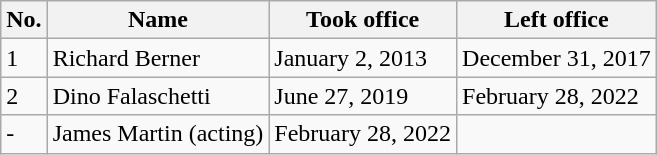<table class="wikitable">
<tr>
<th>No.</th>
<th>Name</th>
<th>Took office</th>
<th>Left office</th>
</tr>
<tr>
<td>1</td>
<td>Richard Berner</td>
<td>January 2, 2013</td>
<td>December 31, 2017</td>
</tr>
<tr>
<td>2</td>
<td>Dino Falaschetti</td>
<td>June 27, 2019</td>
<td>February 28, 2022</td>
</tr>
<tr>
<td>-</td>
<td>James Martin (acting)</td>
<td>February 28, 2022</td>
<td></td>
</tr>
</table>
